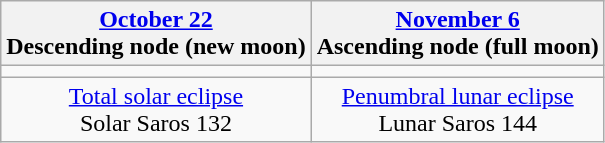<table class="wikitable">
<tr>
<th><a href='#'>October 22</a><br>Descending node (new moon)</th>
<th><a href='#'>November 6</a><br>Ascending node (full moon)</th>
</tr>
<tr>
<td></td>
<td></td>
</tr>
<tr align=center>
<td><a href='#'>Total solar eclipse</a><br>Solar Saros 132</td>
<td><a href='#'>Penumbral lunar eclipse</a><br>Lunar Saros 144</td>
</tr>
</table>
